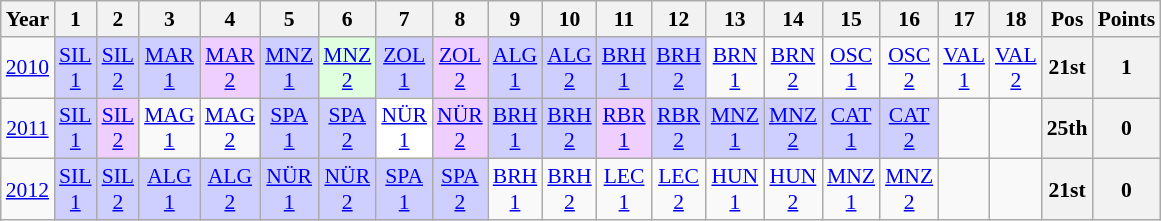<table class="wikitable" style="text-align:center; font-size:90%">
<tr>
<th>Year</th>
<th>1</th>
<th>2</th>
<th>3</th>
<th>4</th>
<th>5</th>
<th>6</th>
<th>7</th>
<th>8</th>
<th>9</th>
<th>10</th>
<th>11</th>
<th>12</th>
<th>13</th>
<th>14</th>
<th>15</th>
<th>16</th>
<th>17</th>
<th>18</th>
<th>Pos</th>
<th>Points</th>
</tr>
<tr>
<td><a href='#'>2010</a></td>
<td style="background:#CFCFFF;"><a href='#'>SIL<br>1</a><br></td>
<td style="background:#CFCFFF;"><a href='#'>SIL<br>2</a><br></td>
<td style="background:#CFCFFF;"><a href='#'>MAR<br>1</a><br></td>
<td style="background:#EFCFFF;"><a href='#'>MAR<br>2</a><br></td>
<td style="background:#CFCFFF;"><a href='#'>MNZ<br>1</a><br></td>
<td style="background:#DFFFDF;"><a href='#'>MNZ<br>2</a><br></td>
<td style="background:#CFCFFF;"><a href='#'>ZOL<br>1</a><br></td>
<td style="background:#EFCFFF;"><a href='#'>ZOL<br>2</a><br></td>
<td style="background:#CFCFFF;"><a href='#'>ALG<br>1</a><br></td>
<td style="background:#CFCFFF;"><a href='#'>ALG<br>2</a><br></td>
<td style="background:#CFCFFF;"><a href='#'>BRH<br>1</a><br></td>
<td style="background:#CFCFFF;"><a href='#'>BRH<br>2</a><br></td>
<td><a href='#'>BRN<br>1</a></td>
<td><a href='#'>BRN<br>2</a></td>
<td><a href='#'>OSC<br>1</a></td>
<td><a href='#'>OSC<br>2</a></td>
<td><a href='#'>VAL<br>1</a></td>
<td><a href='#'>VAL<br>2</a></td>
<th>21st</th>
<th>1</th>
</tr>
<tr>
<td><a href='#'>2011</a></td>
<td style="background:#CFCFFF;"><a href='#'>SIL<br>1</a><br></td>
<td style="background:#EFCFFF;"><a href='#'>SIL<br>2</a><br></td>
<td><a href='#'>MAG<br>1</a></td>
<td><a href='#'>MAG<br>2</a></td>
<td style="background:#CFCFFF;"><a href='#'>SPA<br>1</a><br></td>
<td style="background:#CFCFFF;"><a href='#'>SPA<br>2</a><br></td>
<td style="background:#FFFFFF;"><a href='#'>NÜR<br>1</a><br></td>
<td style="background:#EFCFFF;"><a href='#'>NÜR<br>2</a><br></td>
<td style="background:#CFCFFF;"><a href='#'>BRH<br>1</a><br></td>
<td style="background:#CFCFFF;"><a href='#'>BRH<br>2</a><br></td>
<td style="background:#efcfff;"><a href='#'>RBR<br>1</a><br></td>
<td style="background:#cfcfff;"><a href='#'>RBR<br>2</a><br></td>
<td style="background:#cfcfff;"><a href='#'>MNZ<br>1</a><br></td>
<td style="background:#cfcfff;"><a href='#'>MNZ<br>2</a><br></td>
<td style="background:#cfcfff;"><a href='#'>CAT<br>1</a><br></td>
<td style="background:#cfcfff;"><a href='#'>CAT<br>2</a><br></td>
<td></td>
<td></td>
<th>25th</th>
<th>0</th>
</tr>
<tr>
<td><a href='#'>2012</a></td>
<td style="background:#CFCFFF;"><a href='#'>SIL<br>1</a><br></td>
<td style="background:#CFCFFF;"><a href='#'>SIL<br>2</a><br></td>
<td style="background:#CFCFFF;"><a href='#'>ALG<br>1</a><br></td>
<td style="background:#CFCFFF;"><a href='#'>ALG<br>2</a><br></td>
<td style="background:#CFCFFF;"><a href='#'>NÜR<br>1</a><br></td>
<td style="background:#CFCFFF;"><a href='#'>NÜR<br>2</a><br></td>
<td style="background:#CFCFFF;"><a href='#'>SPA<br>1</a><br></td>
<td style="background:#CFCFFF;"><a href='#'>SPA<br>2</a><br></td>
<td><a href='#'>BRH<br>1</a></td>
<td><a href='#'>BRH<br>2</a></td>
<td><a href='#'>LEC<br>1</a></td>
<td><a href='#'>LEC<br>2</a></td>
<td><a href='#'>HUN<br>1</a></td>
<td><a href='#'>HUN<br>2</a></td>
<td><a href='#'>MNZ<br>1</a></td>
<td><a href='#'>MNZ<br>2</a></td>
<td></td>
<td></td>
<th>21st</th>
<th>0</th>
</tr>
</table>
